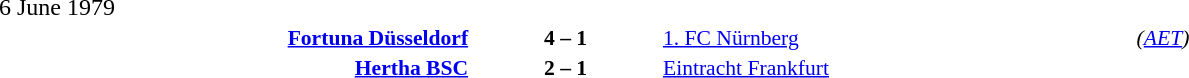<table style="width:100%;" cellspacing="1">
<tr>
<th width=25%></th>
<th width=10%></th>
<th width=25%></th>
<th></th>
</tr>
<tr>
<td>6 June 1979</td>
</tr>
<tr style=font-size:90%>
<td align=right><strong><a href='#'>Fortuna Düsseldorf</a></strong></td>
<td align=center><strong>4 – 1</strong></td>
<td><a href='#'>1. FC Nürnberg</a></td>
<td><em>(<a href='#'>AET</a>)</em></td>
</tr>
<tr style=font-size:90%>
<td align=right><strong><a href='#'>Hertha BSC</a></strong></td>
<td align=center><strong>2 – 1</strong></td>
<td><a href='#'>Eintracht Frankfurt</a></td>
</tr>
</table>
